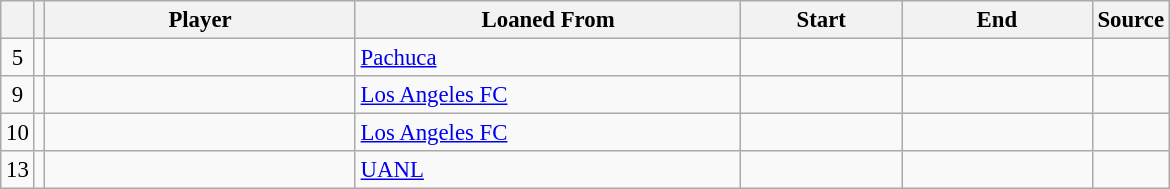<table class="wikitable plainrowheaders sortable" style="font-size:95%">
<tr>
<th></th>
<th></th>
<th scope="col" style="width:200px;"><strong>Player</strong></th>
<th scope="col" style="width:250px;"><strong>Loaned From</strong></th>
<th scope="col" style="width:100px;"><strong>Start</strong></th>
<th scope="col" style="width:120px;"><strong>End</strong></th>
<th><strong>Source</strong></th>
</tr>
<tr>
<td align=center>5</td>
<td align=center> </td>
<td></td>
<td> <a href='#'>Pachuca</a></td>
<td align=center></td>
<td align=center></td>
<td align=center></td>
</tr>
<tr>
<td align=center>9</td>
<td align=center> </td>
<td></td>
<td> <a href='#'>Los Angeles FC</a></td>
<td align=center></td>
<td align=center></td>
<td align=center></td>
</tr>
<tr>
<td align=center>10</td>
<td align=center> </td>
<td></td>
<td> <a href='#'>Los Angeles FC</a></td>
<td align=center></td>
<td align=center></td>
<td align=center></td>
</tr>
<tr>
<td align=center>13</td>
<td align=center> </td>
<td></td>
<td> <a href='#'>UANL</a></td>
<td align=center></td>
<td align=center></td>
<td align=center></td>
</tr>
</table>
